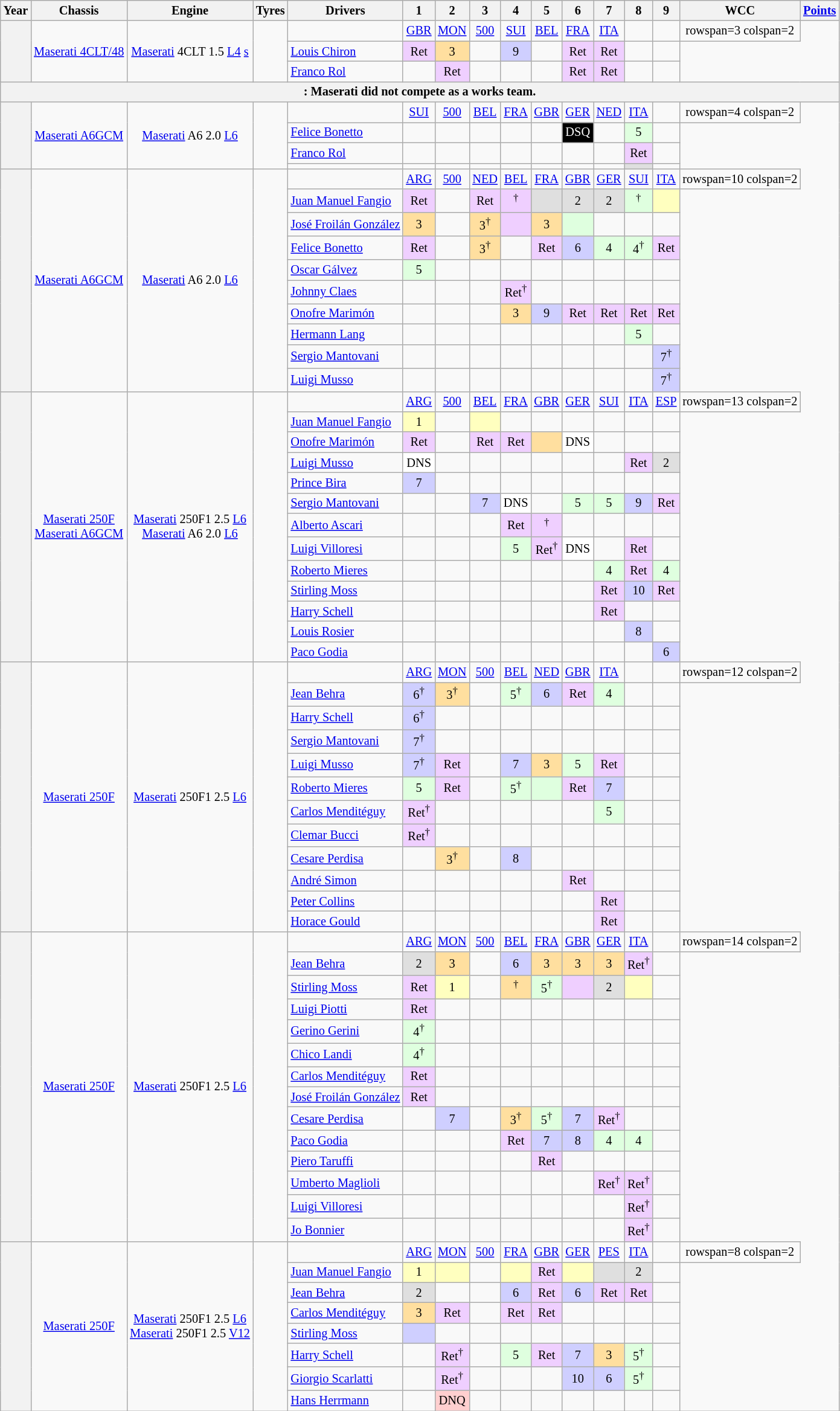<table class="wikitable" style="text-align:center; font-size:85%">
<tr>
<th>Year</th>
<th>Chassis</th>
<th>Engine</th>
<th>Tyres</th>
<th>Drivers</th>
<th>1</th>
<th>2</th>
<th>3</th>
<th>4</th>
<th>5</th>
<th>6</th>
<th>7</th>
<th>8</th>
<th>9</th>
<th>WCC</th>
<th><a href='#'>Points</a></th>
</tr>
<tr>
<th rowspan=3></th>
<td rowspan=3><a href='#'>Maserati 4CLT/48</a></td>
<td rowspan=3><a href='#'>Maserati</a> 4CLT 1.5 <a href='#'>L4</a> <a href='#'>s</a></td>
<td rowspan=3></td>
<td></td>
<td><a href='#'>GBR</a></td>
<td><a href='#'>MON</a></td>
<td><a href='#'>500</a></td>
<td><a href='#'>SUI</a></td>
<td><a href='#'>BEL</a></td>
<td><a href='#'>FRA</a></td>
<td><a href='#'>ITA</a></td>
<td></td>
<td></td>
<td>rowspan=3 colspan=2 </td>
</tr>
<tr>
<td align="left"> <a href='#'>Louis Chiron</a></td>
<td style="background:#EFCFFF;">Ret</td>
<td style="background:#FFDF9F;">3</td>
<td></td>
<td style="background:#CFCFFF;">9</td>
<td></td>
<td style="background:#EFCFFF;">Ret</td>
<td style="background:#EFCFFF;">Ret</td>
<td></td>
<td></td>
</tr>
<tr>
<td align="left"> <a href='#'>Franco Rol</a></td>
<td></td>
<td style="background:#EFCFFF;">Ret</td>
<td></td>
<td></td>
<td></td>
<td style="background:#EFCFFF;">Ret</td>
<td style="background:#EFCFFF;">Ret</td>
<td></td>
<td></td>
</tr>
<tr>
<th colspan="16" align=center>: Maserati did not compete as a works team.</th>
</tr>
<tr>
<th rowspan=4></th>
<td rowspan=4><a href='#'>Maserati A6GCM</a></td>
<td rowspan=4><a href='#'>Maserati</a> A6 2.0 <a href='#'>L6</a></td>
<td rowspan=4></td>
<td></td>
<td><a href='#'>SUI</a></td>
<td><a href='#'>500</a></td>
<td><a href='#'>BEL</a></td>
<td><a href='#'>FRA</a></td>
<td><a href='#'>GBR</a></td>
<td><a href='#'>GER</a></td>
<td><a href='#'>NED</a></td>
<td><a href='#'>ITA</a></td>
<td></td>
<td>rowspan=4 colspan=2 </td>
</tr>
<tr>
<td align="left"> <a href='#'>Felice Bonetto</a></td>
<td></td>
<td></td>
<td></td>
<td></td>
<td></td>
<td style="background:#000000; color:#ffffff">DSQ</td>
<td></td>
<td style="background:#DFFFDF;">5</td>
<td></td>
</tr>
<tr>
<td align="left"> <a href='#'>Franco Rol</a></td>
<td></td>
<td></td>
<td></td>
<td></td>
<td></td>
<td></td>
<td></td>
<td style="background:#EFCFFF;">Ret</td>
<td></td>
</tr>
<tr>
<td align="left"></td>
<td></td>
<td></td>
<td></td>
<td></td>
<td></td>
<td></td>
<td></td>
<td style="background:#DFDFDF;"></td>
<td></td>
</tr>
<tr>
<th rowspan=10></th>
<td rowspan=10><a href='#'>Maserati A6GCM</a></td>
<td rowspan=10><a href='#'>Maserati</a> A6 2.0 <a href='#'>L6</a></td>
<td rowspan=10></td>
<td></td>
<td><a href='#'>ARG</a></td>
<td><a href='#'>500</a></td>
<td><a href='#'>NED</a></td>
<td><a href='#'>BEL</a></td>
<td><a href='#'>FRA</a></td>
<td><a href='#'>GBR</a></td>
<td><a href='#'>GER</a></td>
<td><a href='#'>SUI</a></td>
<td><a href='#'>ITA</a></td>
<td>rowspan=10 colspan=2 </td>
</tr>
<tr>
<td align="left"> <a href='#'>Juan Manuel Fangio</a></td>
<td style="background:#EFCFFF;">Ret</td>
<td></td>
<td style="background:#EFCFFF;">Ret</td>
<td style="background:#EFCFFF;"><sup>†</sup></td>
<td style="background:#DFDFDF;"></td>
<td style="background:#DFDFDF;">2</td>
<td style="background:#DFDFDF;">2</td>
<td style="background:#DFFFDF;"><sup>†</sup></td>
<td style="background:#FFFFBF;"></td>
</tr>
<tr>
<td align="left"> <a href='#'>José Froilán González</a></td>
<td style="background:#FFDF9F;">3</td>
<td></td>
<td style="background:#FFDF9F;">3<sup>†</sup></td>
<td style="background:#EFCFFF;"></td>
<td style="background:#FFDF9F;">3</td>
<td style="background:#DFFFDF;"></td>
<td></td>
<td></td>
<td></td>
</tr>
<tr>
<td align="left"> <a href='#'>Felice Bonetto</a></td>
<td style="background:#EFCFFF;">Ret</td>
<td></td>
<td style="background:#FFDF9F;">3<sup>†</sup></td>
<td></td>
<td style="background:#EFCFFF;">Ret</td>
<td style="background:#CFCFFF;">6</td>
<td style="background:#DFFFDF;">4</td>
<td style="background:#DFFFDF;">4<sup>†</sup></td>
<td style="background:#EFCFFF;">Ret</td>
</tr>
<tr>
<td align="left"> <a href='#'>Oscar Gálvez</a></td>
<td style="background:#DFFFDF;">5</td>
<td></td>
<td></td>
<td></td>
<td></td>
<td></td>
<td></td>
<td></td>
<td></td>
</tr>
<tr>
<td align="left"> <a href='#'>Johnny Claes</a></td>
<td></td>
<td></td>
<td></td>
<td style="background:#EFCFFF;">Ret<sup>†</sup></td>
<td></td>
<td></td>
<td></td>
<td></td>
<td></td>
</tr>
<tr>
<td align="left"> <a href='#'>Onofre Marimón</a></td>
<td></td>
<td></td>
<td></td>
<td style="background:#FFDF9F;">3</td>
<td style="background:#CFCFFF;">9</td>
<td style="background:#EFCFFF;">Ret</td>
<td style="background:#EFCFFF;">Ret</td>
<td style="background:#EFCFFF;">Ret</td>
<td style="background:#EFCFFF;">Ret</td>
</tr>
<tr>
<td align="left"> <a href='#'>Hermann Lang</a></td>
<td></td>
<td></td>
<td></td>
<td></td>
<td></td>
<td></td>
<td></td>
<td style="background:#DFFFDF;">5</td>
<td></td>
</tr>
<tr>
<td align="left"> <a href='#'>Sergio Mantovani</a></td>
<td></td>
<td></td>
<td></td>
<td></td>
<td></td>
<td></td>
<td></td>
<td></td>
<td style="background:#CFCFFF;">7<sup>†</sup></td>
</tr>
<tr>
<td align="left"> <a href='#'>Luigi Musso</a></td>
<td></td>
<td></td>
<td></td>
<td></td>
<td></td>
<td></td>
<td></td>
<td></td>
<td style="background:#CFCFFF;">7<sup>†</sup></td>
</tr>
<tr>
<th rowspan=13></th>
<td rowspan=13><a href='#'>Maserati 250F</a><br><a href='#'>Maserati A6GCM</a></td>
<td rowspan=13><a href='#'>Maserati</a> 250F1 2.5 <a href='#'>L6</a><br><a href='#'>Maserati</a> A6 2.0 <a href='#'>L6</a></td>
<td rowspan=13></td>
<td></td>
<td><a href='#'>ARG</a></td>
<td><a href='#'>500</a></td>
<td><a href='#'>BEL</a></td>
<td><a href='#'>FRA</a></td>
<td><a href='#'>GBR</a></td>
<td><a href='#'>GER</a></td>
<td><a href='#'>SUI</a></td>
<td><a href='#'>ITA</a></td>
<td><a href='#'>ESP</a></td>
<td>rowspan=13 colspan=2 </td>
</tr>
<tr>
<td align="left"> <a href='#'>Juan Manuel Fangio</a></td>
<td style="background:#FFFFBF;">1</td>
<td></td>
<td style="background:#FFFFBF;"></td>
<td></td>
<td></td>
<td></td>
<td></td>
<td></td>
<td></td>
</tr>
<tr>
<td align="left"> <a href='#'>Onofre Marimón</a></td>
<td style="background:#EFCFFF;">Ret</td>
<td></td>
<td style="background:#EFCFFF;">Ret</td>
<td style="background:#EFCFFF;">Ret</td>
<td style="background:#FFDF9F;"></td>
<td style="background:#FFFFFF;">DNS</td>
<td></td>
<td></td>
<td></td>
</tr>
<tr>
<td align="left"> <a href='#'>Luigi Musso</a></td>
<td style="background:#FFFFFF;">DNS</td>
<td></td>
<td></td>
<td></td>
<td></td>
<td></td>
<td></td>
<td style="background:#EFCFFF;">Ret</td>
<td style="background:#DFDFDF;">2</td>
</tr>
<tr>
<td align="left"> <a href='#'>Prince Bira</a></td>
<td style="background:#CFCFFF;">7</td>
<td></td>
<td></td>
<td></td>
<td></td>
<td></td>
<td></td>
<td></td>
<td></td>
</tr>
<tr>
<td align="left"> <a href='#'>Sergio Mantovani</a></td>
<td></td>
<td></td>
<td style="background:#CFCFFF;">7</td>
<td style="background:#FFFFFF;">DNS</td>
<td></td>
<td style="background:#DFFFDF;">5</td>
<td style="background:#DFFFDF;">5</td>
<td style="background:#CFCFFF;">9</td>
<td style="background:#EFCFFF;">Ret</td>
</tr>
<tr>
<td align="left"> <a href='#'>Alberto Ascari</a></td>
<td></td>
<td></td>
<td></td>
<td style="background:#EFCFFF;">Ret</td>
<td style="background:#EFCFFF;"><sup>†</sup></td>
<td></td>
<td></td>
<td></td>
<td></td>
</tr>
<tr>
<td align="left"> <a href='#'>Luigi Villoresi</a></td>
<td></td>
<td></td>
<td></td>
<td style="background:#DFFFDF;">5</td>
<td style="background:#EFCFFF;">Ret<sup>†</sup></td>
<td style="background:#FFFFFF;">DNS</td>
<td></td>
<td style="background:#EFCFFF;">Ret</td>
<td></td>
</tr>
<tr>
<td align="left"> <a href='#'>Roberto Mieres</a></td>
<td></td>
<td></td>
<td></td>
<td></td>
<td></td>
<td></td>
<td style="background:#DFFFDF;">4</td>
<td style="background:#EFCFFF;">Ret</td>
<td style="background:#DFFFDF;">4</td>
</tr>
<tr>
<td align="left"> <a href='#'>Stirling Moss</a></td>
<td></td>
<td></td>
<td></td>
<td></td>
<td></td>
<td></td>
<td style="background:#EFCFFF;">Ret</td>
<td style="background:#CFCFFF;">10</td>
<td style="background:#EFCFFF;">Ret</td>
</tr>
<tr>
<td align="left"> <a href='#'>Harry Schell</a></td>
<td></td>
<td></td>
<td></td>
<td></td>
<td></td>
<td></td>
<td style="background:#EFCFFF;">Ret</td>
<td></td>
<td></td>
</tr>
<tr>
<td align="left"> <a href='#'>Louis Rosier</a></td>
<td></td>
<td></td>
<td></td>
<td></td>
<td></td>
<td></td>
<td></td>
<td style="background:#CFCFFF;">8</td>
<td></td>
</tr>
<tr>
<td align="left"> <a href='#'>Paco Godia</a></td>
<td></td>
<td></td>
<td></td>
<td></td>
<td></td>
<td></td>
<td></td>
<td></td>
<td style="background:#CFCFFF;">6</td>
</tr>
<tr>
<th rowspan=12></th>
<td rowspan=12><a href='#'>Maserati 250F</a></td>
<td rowspan=12><a href='#'>Maserati</a> 250F1 2.5 <a href='#'>L6</a></td>
<td rowspan=12></td>
<td></td>
<td><a href='#'>ARG</a></td>
<td><a href='#'>MON</a></td>
<td><a href='#'>500</a></td>
<td><a href='#'>BEL</a></td>
<td><a href='#'>NED</a></td>
<td><a href='#'>GBR</a></td>
<td><a href='#'>ITA</a></td>
<td></td>
<td></td>
<td>rowspan=12 colspan=2 </td>
</tr>
<tr>
<td align="left"> <a href='#'>Jean Behra</a></td>
<td style="background:#CFCFFF;">6<sup>†</sup></td>
<td style="background:#FFDF9F;">3<sup>†</sup></td>
<td></td>
<td style="background:#DFFFDF;">5<sup>†</sup></td>
<td style="background:#CFCFFF;">6</td>
<td style="background:#EFCFFF;">Ret</td>
<td style="background:#DFFFDF;">4</td>
<td></td>
<td></td>
</tr>
<tr>
<td align="left"> <a href='#'>Harry Schell</a></td>
<td style="background:#CFCFFF;">6<sup>†</sup></td>
<td></td>
<td></td>
<td></td>
<td></td>
<td></td>
<td></td>
<td></td>
<td></td>
</tr>
<tr>
<td align="left"> <a href='#'>Sergio Mantovani</a></td>
<td style="background:#CFCFFF;">7<sup>†</sup></td>
<td></td>
<td></td>
<td></td>
<td></td>
<td></td>
<td></td>
<td></td>
<td></td>
</tr>
<tr>
<td align="left"> <a href='#'>Luigi Musso</a></td>
<td style="background:#CFCFFF;">7<sup>†</sup></td>
<td style="background:#EFCFFF;">Ret</td>
<td></td>
<td style="background:#CFCFFF;">7</td>
<td style="background:#FFDF9F;">3</td>
<td style="background:#DFFFDF;">5</td>
<td style="background:#EFCFFF;">Ret</td>
<td></td>
<td></td>
</tr>
<tr>
<td align="left"> <a href='#'>Roberto Mieres</a></td>
<td style="background:#DFFFDF;">5</td>
<td style="background:#EFCFFF;">Ret</td>
<td></td>
<td style="background:#DFFFDF;">5<sup>†</sup></td>
<td style="background:#DFFFDF;"></td>
<td style="background:#EFCFFF;">Ret</td>
<td style="background:#CFCFFF;">7</td>
<td></td>
<td></td>
</tr>
<tr>
<td align="left"> <a href='#'>Carlos Menditéguy</a></td>
<td style="background:#EFCFFF;">Ret<sup>†</sup></td>
<td></td>
<td></td>
<td></td>
<td></td>
<td></td>
<td style="background:#DFFFDF;">5</td>
<td></td>
<td></td>
</tr>
<tr>
<td align="left"> <a href='#'>Clemar Bucci</a></td>
<td style="background:#EFCFFF;">Ret<sup>†</sup></td>
<td></td>
<td></td>
<td></td>
<td></td>
<td></td>
<td></td>
<td></td>
<td></td>
</tr>
<tr>
<td align="left"> <a href='#'>Cesare Perdisa</a></td>
<td></td>
<td style="background:#FFDF9F;">3<sup>†</sup></td>
<td></td>
<td style="background:#CFCFFF;">8</td>
<td></td>
<td></td>
<td></td>
<td></td>
<td></td>
</tr>
<tr>
<td align="left"> <a href='#'>André Simon</a></td>
<td></td>
<td></td>
<td></td>
<td></td>
<td></td>
<td style="background:#EFCFFF;">Ret</td>
<td></td>
<td></td>
<td></td>
</tr>
<tr>
<td align="left"> <a href='#'>Peter Collins</a></td>
<td></td>
<td></td>
<td></td>
<td></td>
<td></td>
<td></td>
<td style="background:#EFCFFF;">Ret</td>
<td></td>
<td></td>
</tr>
<tr>
<td align="left"> <a href='#'>Horace Gould</a></td>
<td></td>
<td></td>
<td></td>
<td></td>
<td></td>
<td></td>
<td style="background:#EFCFFF;">Ret</td>
<td></td>
<td></td>
</tr>
<tr>
<th rowspan=14></th>
<td rowspan=14><a href='#'>Maserati 250F</a></td>
<td rowspan=14><a href='#'>Maserati</a> 250F1 2.5 <a href='#'>L6</a></td>
<td rowspan=14></td>
<td></td>
<td><a href='#'>ARG</a></td>
<td><a href='#'>MON</a></td>
<td><a href='#'>500</a></td>
<td><a href='#'>BEL</a></td>
<td><a href='#'>FRA</a></td>
<td><a href='#'>GBR</a></td>
<td><a href='#'>GER</a></td>
<td><a href='#'>ITA</a></td>
<td></td>
<td>rowspan=14 colspan=2 </td>
</tr>
<tr>
<td align="left"> <a href='#'>Jean Behra</a></td>
<td style="background:#DFDFDF;">2</td>
<td style="background:#FFDF9F;">3</td>
<td></td>
<td style="background:#CFCFFF;">6</td>
<td style="background:#FFDF9F;">3</td>
<td style="background:#FFDF9F;">3</td>
<td style="background:#FFDF9F;">3</td>
<td style="background:#EFCFFF;">Ret<sup>†</sup></td>
<td></td>
</tr>
<tr>
<td align="left"> <a href='#'>Stirling Moss</a></td>
<td style="background:#EFCFFF;">Ret</td>
<td style="background:#FFFFBF;">1</td>
<td></td>
<td style="background:#FFDF9F;"><sup>†</sup></td>
<td style="background:#DFFFDF;">5<sup>†</sup></td>
<td style="background:#EFCFFF;"></td>
<td style="background:#DFDFDF;">2</td>
<td style="background:#FFFFBF;"></td>
<td></td>
</tr>
<tr>
<td align="left"> <a href='#'>Luigi Piotti</a></td>
<td style="background:#EFCFFF;">Ret</td>
<td></td>
<td></td>
<td></td>
<td></td>
<td></td>
<td></td>
<td></td>
<td></td>
</tr>
<tr>
<td align="left"> <a href='#'>Gerino Gerini</a></td>
<td style="background:#DFFFDF;">4<sup>†</sup></td>
<td></td>
<td></td>
<td></td>
<td></td>
<td></td>
<td></td>
<td></td>
<td></td>
</tr>
<tr>
<td align="left"> <a href='#'>Chico Landi</a></td>
<td style="background:#DFFFDF;">4<sup>†</sup></td>
<td></td>
<td></td>
<td></td>
<td></td>
<td></td>
<td></td>
<td></td>
<td></td>
</tr>
<tr>
<td align="left"> <a href='#'>Carlos Menditéguy</a></td>
<td style="background:#EFCFFF;">Ret</td>
<td></td>
<td></td>
<td></td>
<td></td>
<td></td>
<td></td>
<td></td>
<td></td>
</tr>
<tr>
<td align="left"> <a href='#'>José Froilán González</a></td>
<td style="background:#EFCFFF;">Ret</td>
<td></td>
<td></td>
<td></td>
<td></td>
<td></td>
<td></td>
<td></td>
<td></td>
</tr>
<tr>
<td align="left"> <a href='#'>Cesare Perdisa</a></td>
<td></td>
<td style="background:#CFCFFF;">7</td>
<td></td>
<td style="background:#FFDF9F;">3<sup>†</sup></td>
<td style="background:#DFFFDF;">5<sup>†</sup></td>
<td style="background:#CFCFFF;">7</td>
<td style="background:#EFCFFF;">Ret<sup>†</sup></td>
<td></td>
<td></td>
</tr>
<tr>
<td align="left"> <a href='#'>Paco Godia</a></td>
<td></td>
<td></td>
<td></td>
<td style="background:#EFCFFF;">Ret</td>
<td style="background:#CFCFFF;">7</td>
<td style="background:#CFCFFF;">8</td>
<td style="background:#DFFFDF;">4</td>
<td style="background:#DFFFDF;">4</td>
<td></td>
</tr>
<tr>
<td align="left"> <a href='#'>Piero Taruffi</a></td>
<td></td>
<td></td>
<td></td>
<td></td>
<td style="background:#EFCFFF;">Ret</td>
<td></td>
<td></td>
<td></td>
<td></td>
</tr>
<tr>
<td align="left"> <a href='#'>Umberto Maglioli</a></td>
<td></td>
<td></td>
<td></td>
<td></td>
<td></td>
<td></td>
<td style="background:#EFCFFF;">Ret<sup>†</sup></td>
<td style="background:#EFCFFF;">Ret<sup>†</sup></td>
<td></td>
</tr>
<tr>
<td align="left"> <a href='#'>Luigi Villoresi</a></td>
<td></td>
<td></td>
<td></td>
<td></td>
<td></td>
<td></td>
<td></td>
<td style="background:#EFCFFF;">Ret<sup>†</sup></td>
<td></td>
</tr>
<tr>
<td align="left"> <a href='#'>Jo Bonnier</a></td>
<td></td>
<td></td>
<td></td>
<td></td>
<td></td>
<td></td>
<td></td>
<td style="background:#EFCFFF;">Ret<sup>†</sup></td>
<td></td>
</tr>
<tr>
<th rowspan=8></th>
<td rowspan=8><a href='#'>Maserati 250F</a></td>
<td rowspan=8><a href='#'>Maserati</a> 250F1 2.5 <a href='#'>L6</a><br><a href='#'>Maserati</a> 250F1 2.5 <a href='#'>V12</a></td>
<td rowspan=8></td>
<td></td>
<td><a href='#'>ARG</a></td>
<td><a href='#'>MON</a></td>
<td><a href='#'>500</a></td>
<td><a href='#'>FRA</a></td>
<td><a href='#'>GBR</a></td>
<td><a href='#'>GER</a></td>
<td><a href='#'>PES</a></td>
<td><a href='#'>ITA</a></td>
<td></td>
<td>rowspan=8 colspan=2 </td>
</tr>
<tr>
<td align="left"> <a href='#'>Juan Manuel Fangio</a></td>
<td style="background:#FFFFBF;">1</td>
<td style="background:#FFFFBF;"></td>
<td></td>
<td style="background:#FFFFBF;"></td>
<td style="background:#EFCFFF;">Ret</td>
<td style="background:#FFFFBF;"></td>
<td style="background:#DFDFDF;"></td>
<td style="background:#DFDFDF;">2</td>
<td></td>
</tr>
<tr>
<td align="left"> <a href='#'>Jean Behra</a></td>
<td style="background:#DFDFDF;">2</td>
<td></td>
<td></td>
<td style="background:#CFCFFF;">6</td>
<td style="background:#EFCFFF;">Ret</td>
<td style="background:#CFCFFF;">6</td>
<td style="background:#EFCFFF;">Ret</td>
<td style="background:#EFCFFF;">Ret</td>
<td></td>
</tr>
<tr>
<td align="left"> <a href='#'>Carlos Menditéguy</a></td>
<td style="background:#FFDF9F;">3</td>
<td style="background:#EFCFFF;">Ret</td>
<td></td>
<td style="background:#EFCFFF;">Ret</td>
<td style="background:#EFCFFF;">Ret</td>
<td></td>
<td></td>
<td></td>
<td></td>
</tr>
<tr>
<td align="left"> <a href='#'>Stirling Moss</a></td>
<td style="background:#CFCFFF;"></td>
<td></td>
<td></td>
<td></td>
<td></td>
<td></td>
<td></td>
<td></td>
<td></td>
</tr>
<tr>
<td align="left"> <a href='#'>Harry Schell</a></td>
<td></td>
<td style="background:#EFCFFF;">Ret<sup>†</sup></td>
<td></td>
<td style="background:#DFFFDF;">5</td>
<td style="background:#EFCFFF;">Ret</td>
<td style="background:#CFCFFF;">7</td>
<td style="background:#FFDF9F;">3</td>
<td style="background:#DFFFDF;">5<sup>†</sup></td>
<td></td>
</tr>
<tr>
<td align="left"> <a href='#'>Giorgio Scarlatti</a></td>
<td></td>
<td style="background:#EFCFFF;">Ret<sup>†</sup></td>
<td></td>
<td></td>
<td></td>
<td style="background:#CFCFFF;">10</td>
<td style="background:#CFCFFF;">6</td>
<td style="background:#DFFFDF;">5<sup>†</sup></td>
<td></td>
</tr>
<tr>
<td align="left"> <a href='#'>Hans Herrmann</a></td>
<td></td>
<td style="background:#FFCFCF;">DNQ</td>
<td></td>
<td></td>
<td></td>
<td></td>
<td></td>
<td></td>
<td></td>
</tr>
</table>
